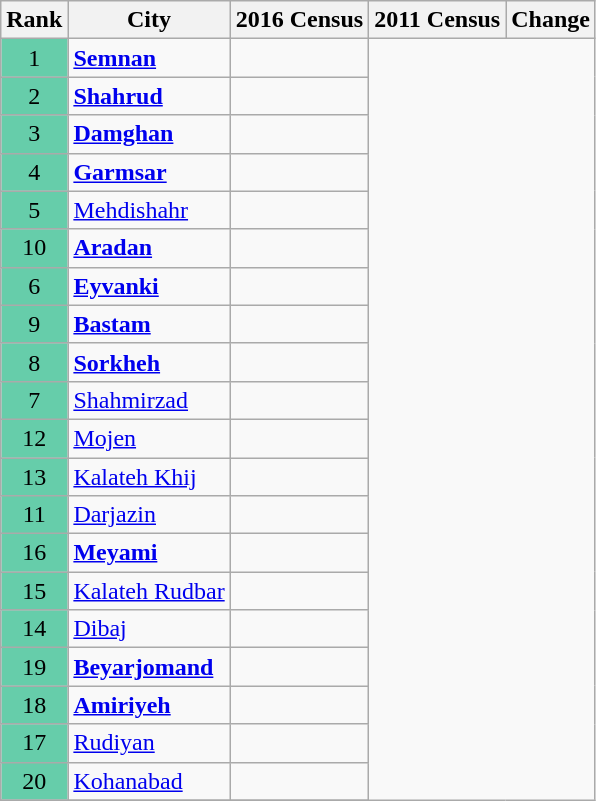<table class="wikitable sortable">
<tr>
<th>Rank</th>
<th>City</th>
<th>2016 Census</th>
<th>2011 Census</th>
<th>Change</th>
</tr>
<tr>
<td align=center bgcolor="66CDAA">1</td>
<td><strong><a href='#'>Semnan</a></strong></td>
<td></td>
</tr>
<tr>
<td align=center bgcolor="66CDAA">2</td>
<td><strong><a href='#'>Shahrud</a></strong></td>
<td></td>
</tr>
<tr>
<td align=center bgcolor="66CDAA">3</td>
<td><strong><a href='#'>Damghan</a></strong></td>
<td></td>
</tr>
<tr>
<td align=center bgcolor="66CDAA">4</td>
<td><strong><a href='#'>Garmsar</a></strong></td>
<td></td>
</tr>
<tr>
<td align=center bgcolor="66CDAA">5</td>
<td><a href='#'>Mehdishahr</a></td>
<td></td>
</tr>
<tr>
<td align=center bgcolor="66CDAA">10</td>
<td><strong><a href='#'>Aradan</a></strong></td>
<td></td>
</tr>
<tr>
<td align=center bgcolor="66CDAA">6</td>
<td><strong><a href='#'>Eyvanki</a></strong></td>
<td></td>
</tr>
<tr>
<td align=center bgcolor="66CDAA">9</td>
<td><strong><a href='#'>Bastam</a></strong></td>
<td></td>
</tr>
<tr>
<td align=center bgcolor="66CDAA">8</td>
<td><strong><a href='#'>Sorkheh</a></strong></td>
<td></td>
</tr>
<tr>
<td align=center bgcolor="66CDAA">7</td>
<td><a href='#'>Shahmirzad</a></td>
<td></td>
</tr>
<tr>
<td align=center bgcolor="66CDAA">12</td>
<td><a href='#'>Mojen</a></td>
<td></td>
</tr>
<tr>
<td align=center bgcolor="66CDAA">13</td>
<td><a href='#'>Kalateh Khij</a></td>
<td></td>
</tr>
<tr>
<td align=center bgcolor="66CDAA">11</td>
<td><a href='#'>Darjazin</a></td>
<td></td>
</tr>
<tr>
<td align=center bgcolor="66CDAA">16</td>
<td><strong><a href='#'>Meyami</a></strong></td>
<td></td>
</tr>
<tr>
<td align=center bgcolor="66CDAA">15</td>
<td><a href='#'>Kalateh Rudbar</a></td>
<td></td>
</tr>
<tr>
<td align=center bgcolor="66CDAA">14</td>
<td><a href='#'>Dibaj</a></td>
<td></td>
</tr>
<tr>
<td align=center bgcolor="66CDAA">19</td>
<td><strong><a href='#'>Beyarjomand</a></strong></td>
<td></td>
</tr>
<tr>
<td align=center bgcolor="66CDAA">18</td>
<td><strong><a href='#'>Amiriyeh</a></strong></td>
<td></td>
</tr>
<tr>
<td align=center bgcolor="66CDAA">17</td>
<td><a href='#'>Rudiyan</a></td>
<td></td>
</tr>
<tr>
<td align=center bgcolor="66CDAA">20</td>
<td><a href='#'>Kohanabad</a></td>
<td></td>
</tr>
<tr>
</tr>
</table>
